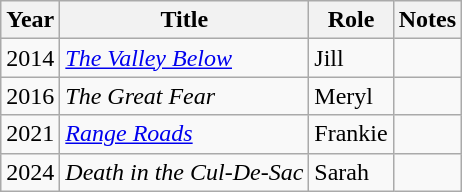<table class="wikitable sortable">
<tr>
<th>Year</th>
<th>Title</th>
<th>Role</th>
<th>Notes</th>
</tr>
<tr>
<td>2014</td>
<td><em><a href='#'>The Valley Below</a></em></td>
<td>Jill</td>
<td></td>
</tr>
<tr>
<td>2016</td>
<td><em>The Great Fear</em></td>
<td>Meryl</td>
<td></td>
</tr>
<tr>
<td>2021</td>
<td><em><a href='#'>Range Roads</a></em></td>
<td>Frankie</td>
<td></td>
</tr>
<tr>
<td>2024</td>
<td><em>Death in the Cul-De-Sac</em></td>
<td>Sarah</td>
</tr>
</table>
